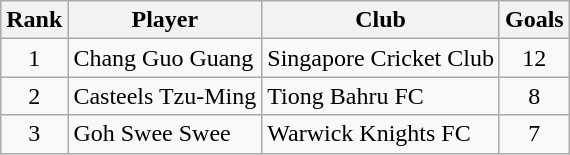<table class="wikitable" style="font-size:100%">
<tr>
<th>Rank</th>
<th>Player</th>
<th>Club</th>
<th>Goals</th>
</tr>
<tr>
<td align="center" rowspan="1">1</td>
<td>Chang Guo Guang</td>
<td>Singapore Cricket Club</td>
<td align="center" rowspan="1">12</td>
</tr>
<tr>
<td align="center" rowspan="1">2</td>
<td>Casteels Tzu-Ming</td>
<td>Tiong Bahru FC</td>
<td align="center" rowspan="1">8</td>
</tr>
<tr>
<td align="center" rowspan="2">3</td>
<td>Goh Swee Swee</td>
<td>Warwick Knights FC</td>
<td align="center" rowspan="1">7</td>
</tr>
</table>
